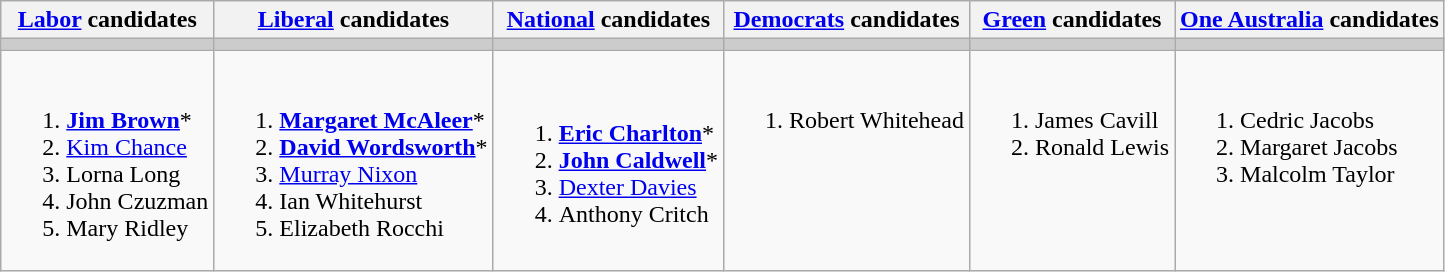<table class="wikitable">
<tr>
<th><a href='#'>Labor</a> candidates</th>
<th><a href='#'>Liberal</a> candidates</th>
<th><a href='#'>National</a> candidates</th>
<th><a href='#'>Democrats</a> candidates</th>
<th><a href='#'>Green</a> candidates</th>
<th><a href='#'>One Australia</a> candidates</th>
</tr>
<tr bgcolor="#cccccc">
<td></td>
<td></td>
<td></td>
<td></td>
<td></td>
<td></td>
</tr>
<tr>
<td><br><ol><li><strong><a href='#'>Jim Brown</a></strong>*</li><li><a href='#'>Kim Chance</a></li><li>Lorna Long</li><li>John Czuzman</li><li>Mary Ridley</li></ol></td>
<td><br><ol><li><strong><a href='#'>Margaret McAleer</a></strong>*</li><li><strong><a href='#'>David Wordsworth</a></strong>*</li><li><a href='#'>Murray Nixon</a></li><li>Ian Whitehurst</li><li>Elizabeth Rocchi</li></ol></td>
<td><br><ol><li><strong><a href='#'>Eric Charlton</a></strong>*</li><li><strong><a href='#'>John Caldwell</a></strong>*</li><li><a href='#'>Dexter Davies</a></li><li>Anthony Critch</li></ol></td>
<td valign=top><br><ol><li>Robert Whitehead</li></ol></td>
<td valign=top><br><ol><li>James Cavill</li><li>Ronald Lewis</li></ol></td>
<td valign=top><br><ol><li>Cedric Jacobs</li><li>Margaret Jacobs</li><li>Malcolm Taylor</li></ol></td>
</tr>
</table>
